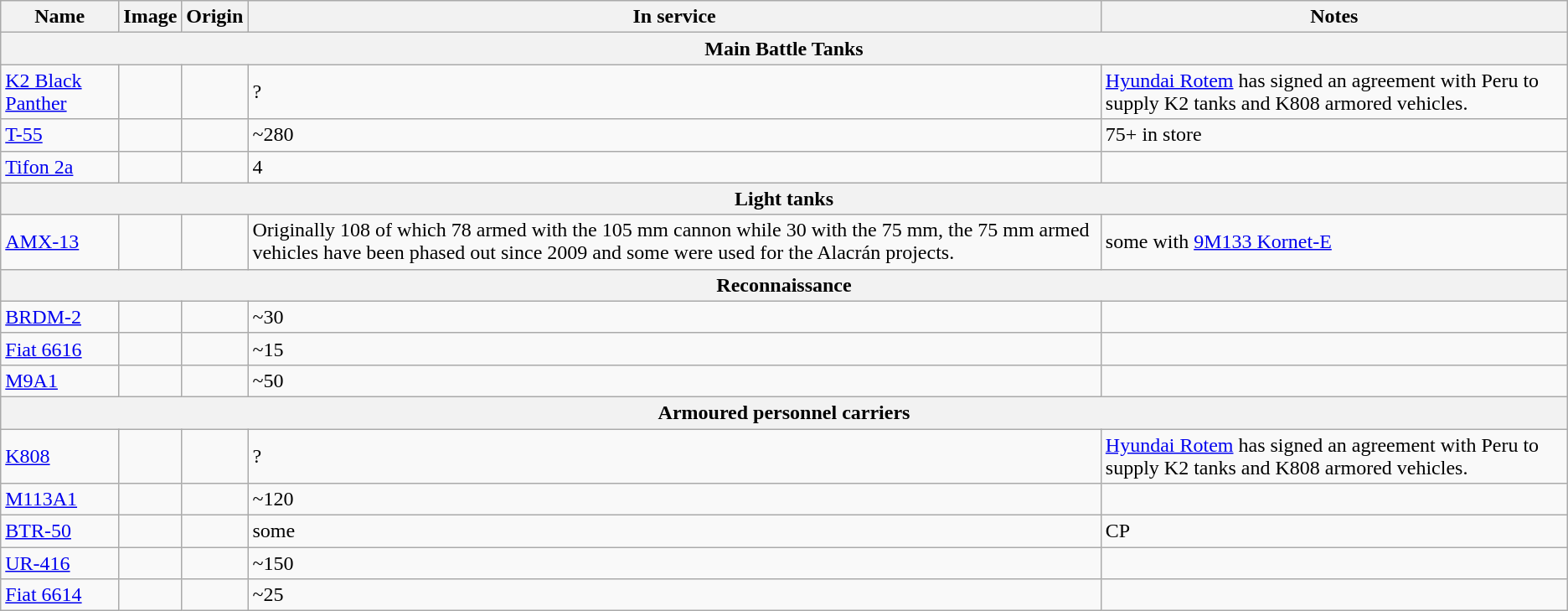<table class="wikitable">
<tr>
<th>Name</th>
<th>Image</th>
<th>Origin</th>
<th>In service</th>
<th>Notes</th>
</tr>
<tr>
<th colspan="5">Main Battle Tanks</th>
</tr>
<tr>
<td><a href='#'>K2 Black Panther</a></td>
<td></td>
<td></td>
<td>?</td>
<td><a href='#'>Hyundai Rotem</a> has signed an agreement with Peru to supply K2 tanks and K808 armored vehicles.</td>
</tr>
<tr>
<td><a href='#'>T-55</a></td>
<td></td>
<td></td>
<td>~280</td>
<td>75+ in store</td>
</tr>
<tr>
<td><a href='#'>Tifon 2a</a></td>
<td></td>
<td></td>
<td>4</td>
<td></td>
</tr>
<tr>
<th colspan="5">Light tanks</th>
</tr>
<tr>
<td><a href='#'>AMX-13</a></td>
<td></td>
<td></td>
<td>Originally 108 of which 78 armed with the 105 mm cannon while 30 with the 75 mm, the 75 mm armed vehicles have been phased out since 2009 and some were used for the Alacrán projects.</td>
<td>some with <a href='#'>9M133 Kornet-E</a></td>
</tr>
<tr>
<th colspan="5">Reconnaissance</th>
</tr>
<tr>
<td><a href='#'>BRDM-2</a></td>
<td></td>
<td></td>
<td>~30</td>
<td></td>
</tr>
<tr>
<td><a href='#'>Fiat 6616</a></td>
<td></td>
<td></td>
<td>~15</td>
<td></td>
</tr>
<tr>
<td><a href='#'>M9A1</a></td>
<td></td>
<td></td>
<td>~50</td>
<td></td>
</tr>
<tr>
<th colspan="5">Armoured personnel carriers</th>
</tr>
<tr>
<td><a href='#'>K808</a></td>
<td></td>
<td></td>
<td>?</td>
<td><a href='#'>Hyundai Rotem</a> has signed an agreement with Peru to supply K2 tanks and K808 armored vehicles.</td>
</tr>
<tr>
<td><a href='#'>M113A1</a></td>
<td></td>
<td></td>
<td>~120</td>
<td></td>
</tr>
<tr>
<td><a href='#'>BTR-50</a></td>
<td></td>
<td></td>
<td>some</td>
<td>CP</td>
</tr>
<tr>
<td><a href='#'>UR-416</a></td>
<td></td>
<td></td>
<td>~150</td>
<td></td>
</tr>
<tr>
<td><a href='#'>Fiat 6614</a></td>
<td></td>
<td></td>
<td>~25</td>
<td></td>
</tr>
</table>
